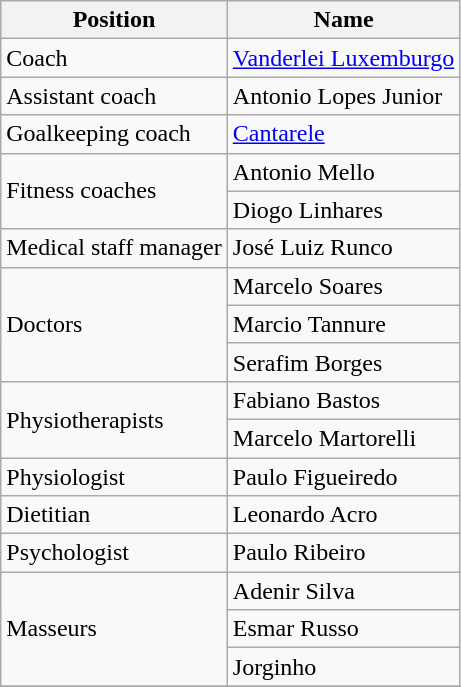<table class="wikitable">
<tr>
<th>Position</th>
<th>Name</th>
</tr>
<tr>
<td>Coach</td>
<td><a href='#'>Vanderlei Luxemburgo</a></td>
</tr>
<tr>
<td>Assistant coach</td>
<td>Antonio Lopes Junior</td>
</tr>
<tr>
<td>Goalkeeping coach</td>
<td><a href='#'>Cantarele</a></td>
</tr>
<tr>
<td rowspan=2>Fitness coaches</td>
<td>Antonio Mello</td>
</tr>
<tr>
<td>Diogo Linhares</td>
</tr>
<tr>
<td>Medical staff manager</td>
<td>José Luiz Runco</td>
</tr>
<tr>
<td rowspan=3>Doctors</td>
<td>Marcelo Soares</td>
</tr>
<tr>
<td>Marcio Tannure</td>
</tr>
<tr>
<td>Serafim Borges</td>
</tr>
<tr>
<td rowspan=2>Physiotherapists</td>
<td>Fabiano Bastos</td>
</tr>
<tr>
<td>Marcelo Martorelli</td>
</tr>
<tr>
<td>Physiologist</td>
<td>Paulo Figueiredo</td>
</tr>
<tr>
<td>Dietitian</td>
<td>Leonardo Acro</td>
</tr>
<tr>
<td>Psychologist</td>
<td>Paulo Ribeiro</td>
</tr>
<tr>
<td rowspan=3>Masseurs</td>
<td>Adenir Silva</td>
</tr>
<tr>
<td>Esmar Russo</td>
</tr>
<tr>
<td>Jorginho</td>
</tr>
<tr>
</tr>
</table>
